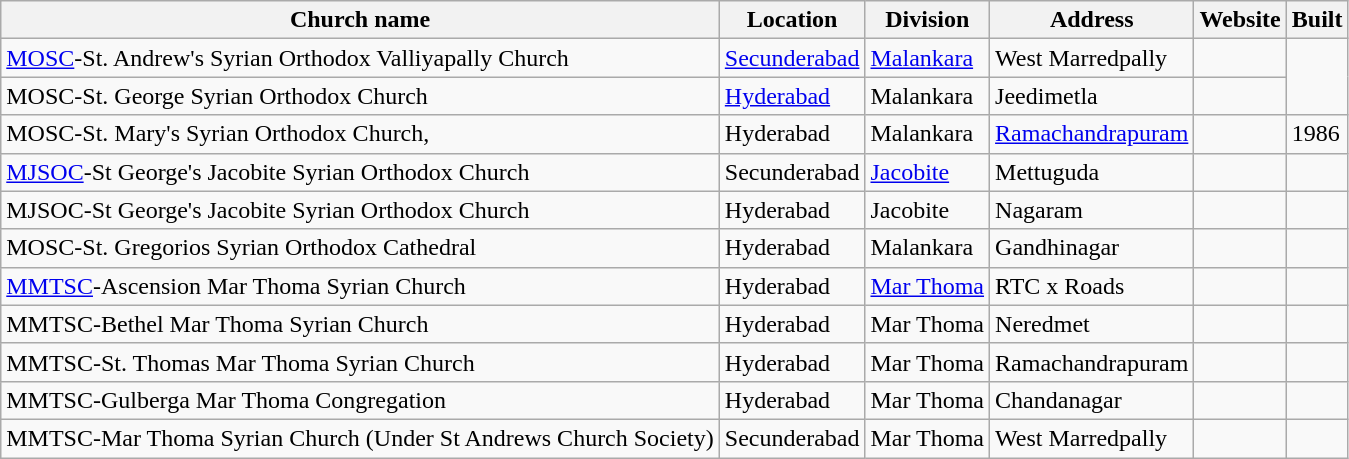<table class="wikitable sortable">
<tr>
<th>Church name</th>
<th>Location</th>
<th>Division</th>
<th>Address</th>
<th>Website</th>
<th>Built</th>
</tr>
<tr>
<td><a href='#'>MOSC</a>-St. Andrew's Syrian Orthodox Valliyapally Church</td>
<td><a href='#'>Secunderabad</a></td>
<td><a href='#'>Malankara</a></td>
<td>West Marredpally</td>
<td></td>
</tr>
<tr>
<td>MOSC-St. George Syrian Orthodox Church</td>
<td><a href='#'>Hyderabad</a></td>
<td>Malankara</td>
<td>Jeedimetla</td>
<td></td>
</tr>
<tr>
<td>MOSC-St. Mary's Syrian Orthodox Church,</td>
<td>Hyderabad</td>
<td>Malankara</td>
<td><a href='#'>Ramachandrapuram</a></td>
<td></td>
<td>1986</td>
</tr>
<tr>
<td><a href='#'>MJSOC</a>-St George's Jacobite Syrian Orthodox Church</td>
<td>Secunderabad</td>
<td><a href='#'>Jacobite</a></td>
<td>Mettuguda</td>
<td></td>
<td></td>
</tr>
<tr>
<td>MJSOC-St George's Jacobite Syrian Orthodox Church</td>
<td>Hyderabad</td>
<td>Jacobite</td>
<td>Nagaram</td>
<td></td>
<td></td>
</tr>
<tr>
<td>MOSC-St. Gregorios Syrian Orthodox Cathedral</td>
<td>Hyderabad</td>
<td>Malankara</td>
<td>Gandhinagar</td>
<td></td>
<td></td>
</tr>
<tr>
<td><a href='#'>MMTSC</a>-Ascension Mar Thoma Syrian Church</td>
<td>Hyderabad</td>
<td><a href='#'>Mar Thoma</a></td>
<td>RTC x Roads</td>
<td></td>
<td></td>
</tr>
<tr>
<td>MMTSC-Bethel Mar Thoma Syrian Church</td>
<td>Hyderabad</td>
<td>Mar Thoma</td>
<td>Neredmet</td>
<td></td>
<td></td>
</tr>
<tr>
<td>MMTSC-St. Thomas Mar Thoma Syrian Church</td>
<td>Hyderabad</td>
<td>Mar Thoma</td>
<td>Ramachandrapuram</td>
<td></td>
<td></td>
</tr>
<tr>
<td>MMTSC-Gulberga Mar Thoma Congregation</td>
<td>Hyderabad</td>
<td>Mar Thoma</td>
<td>Chandanagar</td>
<td></td>
<td></td>
</tr>
<tr>
<td>MMTSC-Mar Thoma Syrian Church (Under St Andrews Church Society)</td>
<td>Secunderabad</td>
<td>Mar Thoma</td>
<td>West Marredpally</td>
<td></td>
<td></td>
</tr>
</table>
